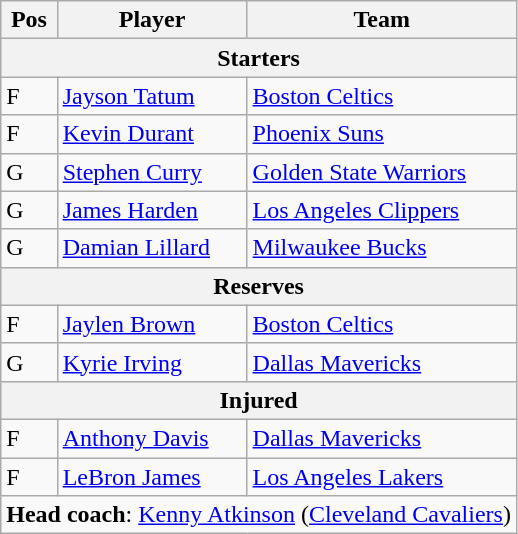<table class="wikitable">
<tr>
<th>Pos</th>
<th>Player</th>
<th>Team</th>
</tr>
<tr>
<th scope="col" colspan="4">Starters</th>
</tr>
<tr>
<td>F</td>
<td><a href='#'>Jayson Tatum</a></td>
<td><a href='#'>Boston Celtics</a></td>
</tr>
<tr>
<td>F</td>
<td><a href='#'>Kevin Durant</a></td>
<td><a href='#'>Phoenix Suns</a></td>
</tr>
<tr>
<td>G</td>
<td><a href='#'>Stephen Curry</a></td>
<td><a href='#'>Golden State Warriors</a></td>
</tr>
<tr>
<td>G</td>
<td><a href='#'>James Harden</a></td>
<td><a href='#'>Los Angeles Clippers</a></td>
</tr>
<tr>
<td>G</td>
<td><a href='#'>Damian Lillard</a></td>
<td><a href='#'>Milwaukee Bucks</a></td>
</tr>
<tr>
<th scope="col" colspan="4">Reserves</th>
</tr>
<tr>
<td>F</td>
<td><a href='#'>Jaylen Brown</a></td>
<td><a href='#'>Boston Celtics</a></td>
</tr>
<tr>
<td>G</td>
<td><a href='#'>Kyrie Irving</a></td>
<td><a href='#'>Dallas Mavericks</a></td>
</tr>
<tr>
<th scope="col" colspan="4">Injured</th>
</tr>
<tr>
<td>F</td>
<td><a href='#'>Anthony Davis</a></td>
<td><a href='#'>Dallas Mavericks</a></td>
</tr>
<tr>
<td>F</td>
<td><a href='#'>LeBron James</a></td>
<td><a href='#'>Los Angeles Lakers</a></td>
</tr>
<tr>
<td colspan="3"><strong>Head coach</strong>: <a href='#'>Kenny Atkinson</a> (<a href='#'>Cleveland Cavaliers</a>)</td>
</tr>
</table>
